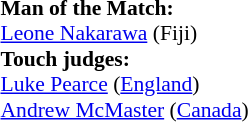<table style="width:100%; font-size:90%;">
<tr>
<td><br><strong>Man of the Match:</strong>
<br><a href='#'>Leone Nakarawa</a> (Fiji)<br><strong>Touch judges:</strong>
<br><a href='#'>Luke Pearce</a> (<a href='#'>England</a>)
<br><a href='#'>Andrew McMaster</a> (<a href='#'>Canada</a>)</td>
</tr>
</table>
